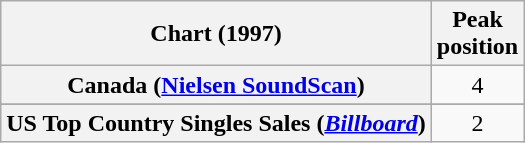<table class="wikitable sortable plainrowheaders" style="text-align:center">
<tr>
<th scope="col">Chart (1997)</th>
<th scope="col">Peak<br> position</th>
</tr>
<tr>
<th scope="row">Canada (<a href='#'>Nielsen SoundScan</a>)</th>
<td>4</td>
</tr>
<tr>
</tr>
<tr>
</tr>
<tr>
</tr>
<tr>
<th scope="row" rowheader=true">US Top Country Singles Sales (<em><a href='#'>Billboard</a></em>)<br></th>
<td align="center">2</td>
</tr>
</table>
